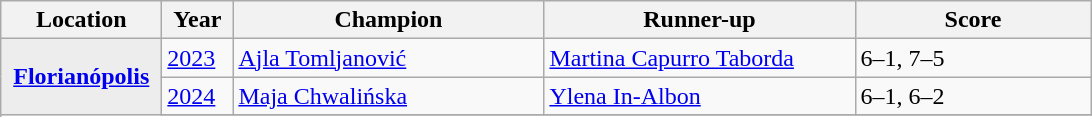<table class="wikitable">
<tr>
<th style="width:100px">Location</th>
<th style="width:40px">Year</th>
<th style="width:200px">Champion</th>
<th style="width:200px">Runner-up</th>
<th style="width:150px" class="unsortable">Score</th>
</tr>
<tr>
<th rowspan="9" style="background:#ededed"><a href='#'>Florianópolis</a></th>
<td><a href='#'>2023</a></td>
<td> <a href='#'>Ajla Tomljanović</a></td>
<td> <a href='#'>Martina Capurro Taborda</a></td>
<td>6–1, 7–5</td>
</tr>
<tr>
<td><a href='#'>2024</a></td>
<td> <a href='#'>Maja Chwalińska</a></td>
<td> <a href='#'>Ylena In-Albon</a></td>
<td>6–1, 6–2</td>
</tr>
<tr>
</tr>
</table>
